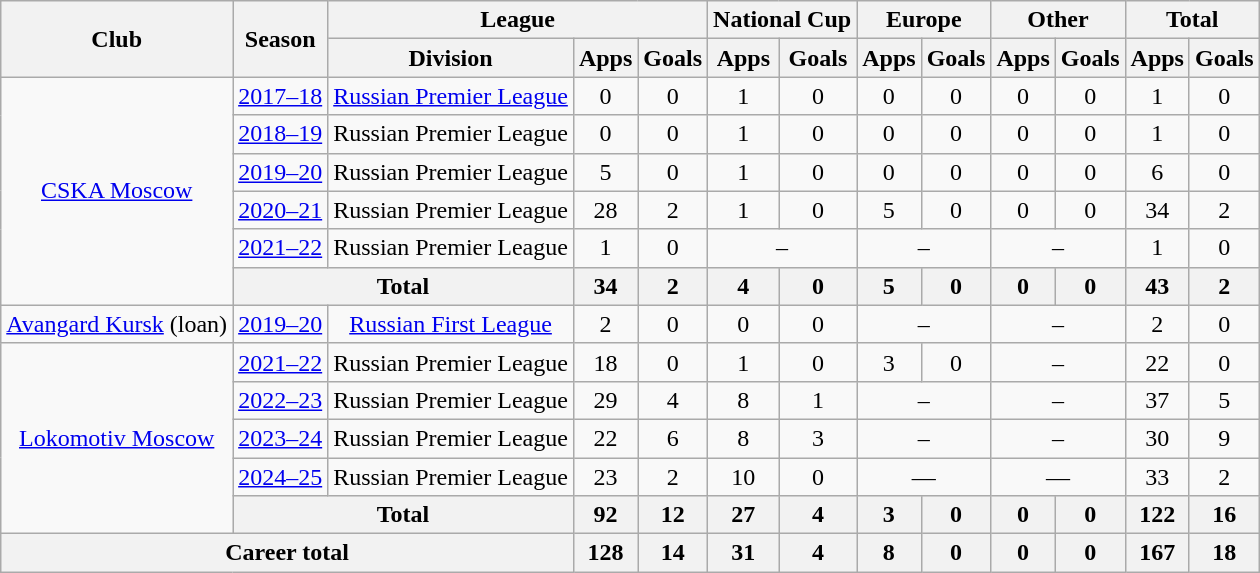<table class="wikitable" style="text-align: center;">
<tr>
<th rowspan="2">Club</th>
<th rowspan="2">Season</th>
<th colspan="3">League</th>
<th colspan="2">National Cup</th>
<th colspan="2">Europe</th>
<th colspan="2">Other</th>
<th colspan="2">Total</th>
</tr>
<tr>
<th>Division</th>
<th>Apps</th>
<th>Goals</th>
<th>Apps</th>
<th>Goals</th>
<th>Apps</th>
<th>Goals</th>
<th>Apps</th>
<th>Goals</th>
<th>Apps</th>
<th>Goals</th>
</tr>
<tr>
<td rowspan="6" valign="center"><a href='#'>CSKA Moscow</a></td>
<td><a href='#'>2017–18</a></td>
<td><a href='#'>Russian Premier League</a></td>
<td>0</td>
<td>0</td>
<td>1</td>
<td>0</td>
<td>0</td>
<td>0</td>
<td>0</td>
<td>0</td>
<td>1</td>
<td>0</td>
</tr>
<tr>
<td><a href='#'>2018–19</a></td>
<td>Russian Premier League</td>
<td>0</td>
<td>0</td>
<td>1</td>
<td>0</td>
<td>0</td>
<td>0</td>
<td>0</td>
<td>0</td>
<td>1</td>
<td>0</td>
</tr>
<tr>
<td><a href='#'>2019–20</a></td>
<td>Russian Premier League</td>
<td>5</td>
<td>0</td>
<td>1</td>
<td>0</td>
<td>0</td>
<td>0</td>
<td>0</td>
<td>0</td>
<td>6</td>
<td>0</td>
</tr>
<tr>
<td><a href='#'>2020–21</a></td>
<td>Russian Premier League</td>
<td>28</td>
<td>2</td>
<td>1</td>
<td>0</td>
<td>5</td>
<td>0</td>
<td>0</td>
<td>0</td>
<td>34</td>
<td>2</td>
</tr>
<tr>
<td><a href='#'>2021–22</a></td>
<td>Russian Premier League</td>
<td>1</td>
<td>0</td>
<td colspan="2">–</td>
<td colspan="2">–</td>
<td colspan="2">–</td>
<td>1</td>
<td>0</td>
</tr>
<tr>
<th colspan="2">Total</th>
<th>34</th>
<th>2</th>
<th>4</th>
<th>0</th>
<th>5</th>
<th>0</th>
<th>0</th>
<th>0</th>
<th>43</th>
<th>2</th>
</tr>
<tr>
<td><a href='#'>Avangard Kursk</a> (loan)</td>
<td><a href='#'>2019–20</a></td>
<td><a href='#'>Russian First League</a></td>
<td>2</td>
<td>0</td>
<td>0</td>
<td>0</td>
<td colspan="2">–</td>
<td colspan="2">–</td>
<td>2</td>
<td>0</td>
</tr>
<tr>
<td rowspan="5"><a href='#'>Lokomotiv Moscow</a></td>
<td><a href='#'>2021–22</a></td>
<td>Russian Premier League</td>
<td>18</td>
<td>0</td>
<td>1</td>
<td>0</td>
<td>3</td>
<td>0</td>
<td colspan="2">–</td>
<td>22</td>
<td>0</td>
</tr>
<tr>
<td><a href='#'>2022–23</a></td>
<td>Russian Premier League</td>
<td>29</td>
<td>4</td>
<td>8</td>
<td>1</td>
<td colspan="2">–</td>
<td colspan="2">–</td>
<td>37</td>
<td>5</td>
</tr>
<tr>
<td><a href='#'>2023–24</a></td>
<td>Russian Premier League</td>
<td>22</td>
<td>6</td>
<td>8</td>
<td>3</td>
<td colspan="2">–</td>
<td colspan="2">–</td>
<td>30</td>
<td>9</td>
</tr>
<tr>
<td><a href='#'>2024–25</a></td>
<td>Russian Premier League</td>
<td>23</td>
<td>2</td>
<td>10</td>
<td>0</td>
<td colspan="2">—</td>
<td colspan="2">—</td>
<td>33</td>
<td>2</td>
</tr>
<tr>
<th colspan="2">Total</th>
<th>92</th>
<th>12</th>
<th>27</th>
<th>4</th>
<th>3</th>
<th>0</th>
<th>0</th>
<th>0</th>
<th>122</th>
<th>16</th>
</tr>
<tr>
<th colspan="3">Career total</th>
<th>128</th>
<th>14</th>
<th>31</th>
<th>4</th>
<th>8</th>
<th>0</th>
<th>0</th>
<th>0</th>
<th>167</th>
<th>18</th>
</tr>
</table>
